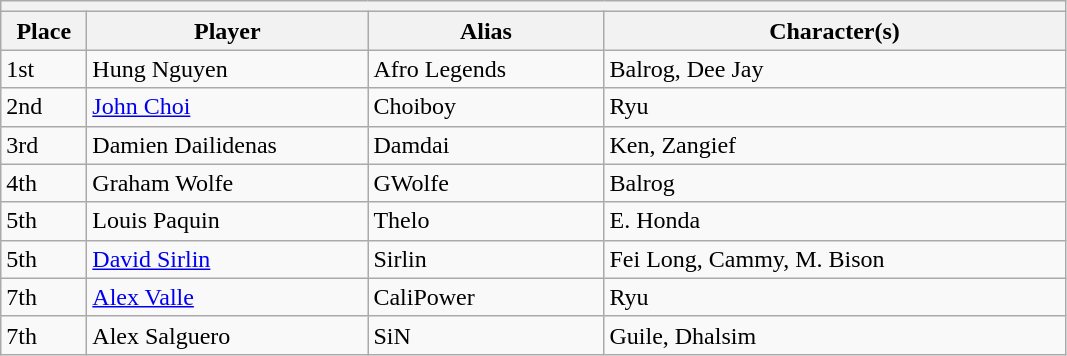<table class="wikitable">
<tr>
<th colspan=4></th>
</tr>
<tr>
<th style="width:50px;">Place</th>
<th style="width:180px;">Player</th>
<th style="width:150px;">Alias</th>
<th style="width:300px;">Character(s)</th>
</tr>
<tr>
<td>1st</td>
<td> Hung Nguyen</td>
<td>Afro Legends</td>
<td>Balrog, Dee Jay</td>
</tr>
<tr>
<td>2nd</td>
<td> <a href='#'>John Choi</a></td>
<td>Choiboy</td>
<td>Ryu</td>
</tr>
<tr>
<td>3rd</td>
<td> Damien Dailidenas</td>
<td>Damdai</td>
<td>Ken, Zangief</td>
</tr>
<tr>
<td>4th</td>
<td> Graham Wolfe</td>
<td>GWolfe</td>
<td>Balrog</td>
</tr>
<tr>
<td>5th</td>
<td> Louis Paquin</td>
<td>Thelo</td>
<td>E. Honda</td>
</tr>
<tr>
<td>5th</td>
<td> <a href='#'>David Sirlin</a></td>
<td>Sirlin</td>
<td>Fei Long, Cammy, M. Bison</td>
</tr>
<tr>
<td>7th</td>
<td> <a href='#'>Alex Valle</a></td>
<td>CaliPower</td>
<td>Ryu</td>
</tr>
<tr>
<td>7th</td>
<td> Alex Salguero</td>
<td>SiN</td>
<td>Guile, Dhalsim</td>
</tr>
</table>
